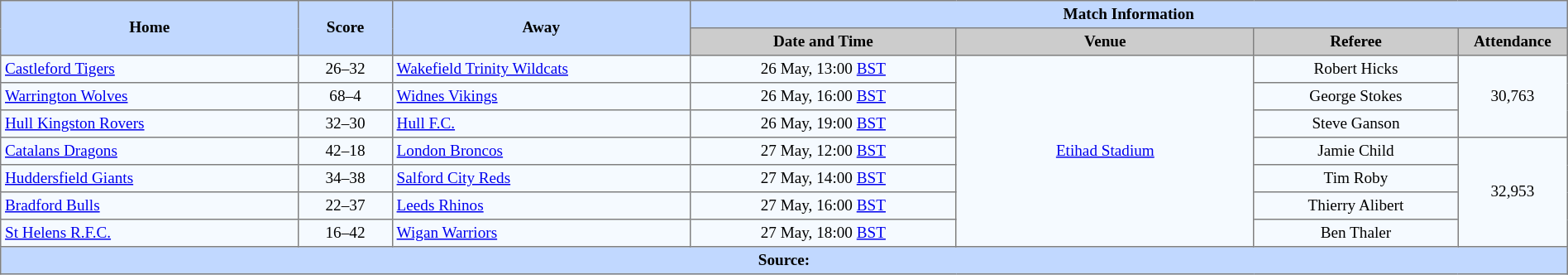<table border=1 style="border-collapse:collapse; font-size:80%; text-align:center;" cellpadding=3 cellspacing=0 width=100%>
<tr bgcolor=#C1D8FF>
<th rowspan=2 width=19%>Home</th>
<th rowspan=2 width=6%>Score</th>
<th rowspan=2 width=19%>Away</th>
<th colspan=6>Match Information</th>
</tr>
<tr bgcolor=#CCCCCC>
<th width=17%>Date and Time</th>
<th width=19%>Venue</th>
<th width=13%>Referee</th>
<th width=7%>Attendance</th>
</tr>
<tr bgcolor=#F5FAFF>
<td align=left> <a href='#'>Castleford Tigers</a></td>
<td>26–32</td>
<td align=left> <a href='#'>Wakefield Trinity Wildcats</a></td>
<td>26 May, 13:00 <a href='#'>BST</a></td>
<td rowspan=7><a href='#'>Etihad Stadium</a></td>
<td>Robert Hicks</td>
<td rowspan=3>30,763</td>
</tr>
<tr bgcolor=#F5FAFF>
<td align=left> <a href='#'>Warrington Wolves</a></td>
<td>68–4</td>
<td align=left> <a href='#'>Widnes Vikings</a></td>
<td>26 May, 16:00 <a href='#'>BST</a></td>
<td>George Stokes</td>
</tr>
<tr bgcolor=#F5FAFF>
<td align=left> <a href='#'>Hull Kingston Rovers</a></td>
<td>32–30</td>
<td align=left> <a href='#'>Hull F.C.</a></td>
<td>26 May, 19:00 <a href='#'>BST</a></td>
<td>Steve Ganson</td>
</tr>
<tr bgcolor=#F5FAFF>
<td align=left> <a href='#'>Catalans Dragons</a></td>
<td>42–18</td>
<td align=left> <a href='#'>London Broncos</a></td>
<td>27 May, 12:00 <a href='#'>BST</a></td>
<td>Jamie Child</td>
<td rowspan=4>32,953</td>
</tr>
<tr bgcolor=#F5FAFF>
<td align=left> <a href='#'>Huddersfield Giants</a></td>
<td>34–38</td>
<td align=left> <a href='#'>Salford City Reds</a></td>
<td>27 May, 14:00 <a href='#'>BST</a></td>
<td>Tim Roby</td>
</tr>
<tr bgcolor=#F5FAFF>
<td align=left> <a href='#'>Bradford Bulls</a></td>
<td>22–37</td>
<td align=left> <a href='#'>Leeds Rhinos</a></td>
<td>27 May, 16:00 <a href='#'>BST</a></td>
<td>Thierry Alibert</td>
</tr>
<tr bgcolor=#F5FAFF>
<td align=left> <a href='#'>St Helens R.F.C.</a></td>
<td>16–42</td>
<td align=left> <a href='#'>Wigan Warriors</a></td>
<td>27 May, 18:00 <a href='#'>BST</a></td>
<td>Ben Thaler</td>
</tr>
<tr bgcolor=#C1D8FF>
<th colspan=12>Source:</th>
</tr>
</table>
